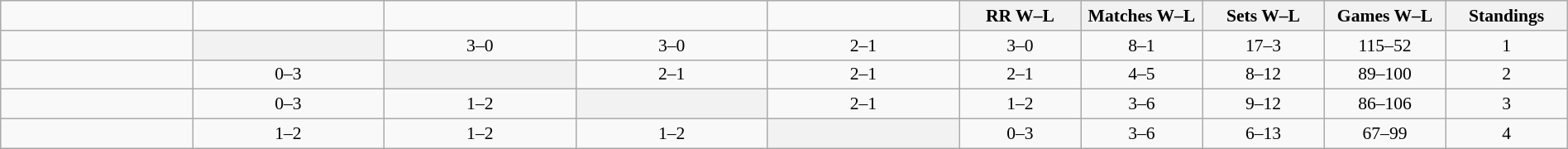<table class="wikitable" style="width: 100%; text-align:center; font-size:90%">
<tr>
<td width=130></td>
<td width=130></td>
<td width=130></td>
<td width=130></td>
<td width=130></td>
<th width=80>RR W–L</th>
<th width=80>Matches W–L</th>
<th width=80>Sets W–L</th>
<th width=80>Games W–L</th>
<th width=80>Standings</th>
</tr>
<tr>
<td style="text-align:left;"></td>
<th bgcolor="ededed"></th>
<td>3–0</td>
<td>3–0</td>
<td>2–1</td>
<td>3–0</td>
<td>8–1</td>
<td>17–3</td>
<td>115–52</td>
<td>1</td>
</tr>
<tr>
<td style="text-align:left;"></td>
<td>0–3</td>
<th bgcolor="ededed"></th>
<td>2–1</td>
<td>2–1</td>
<td>2–1</td>
<td>4–5</td>
<td>8–12</td>
<td>89–100</td>
<td>2</td>
</tr>
<tr>
<td style="text-align:left;"></td>
<td>0–3</td>
<td>1–2</td>
<th bgcolor="ededed"></th>
<td>2–1</td>
<td>1–2</td>
<td>3–6</td>
<td>9–12</td>
<td>86–106</td>
<td>3</td>
</tr>
<tr>
<td style="text-align:left;"></td>
<td>1–2</td>
<td>1–2</td>
<td>1–2</td>
<th bgcolor="ededed"></th>
<td>0–3</td>
<td>3–6</td>
<td>6–13</td>
<td>67–99</td>
<td>4</td>
</tr>
</table>
